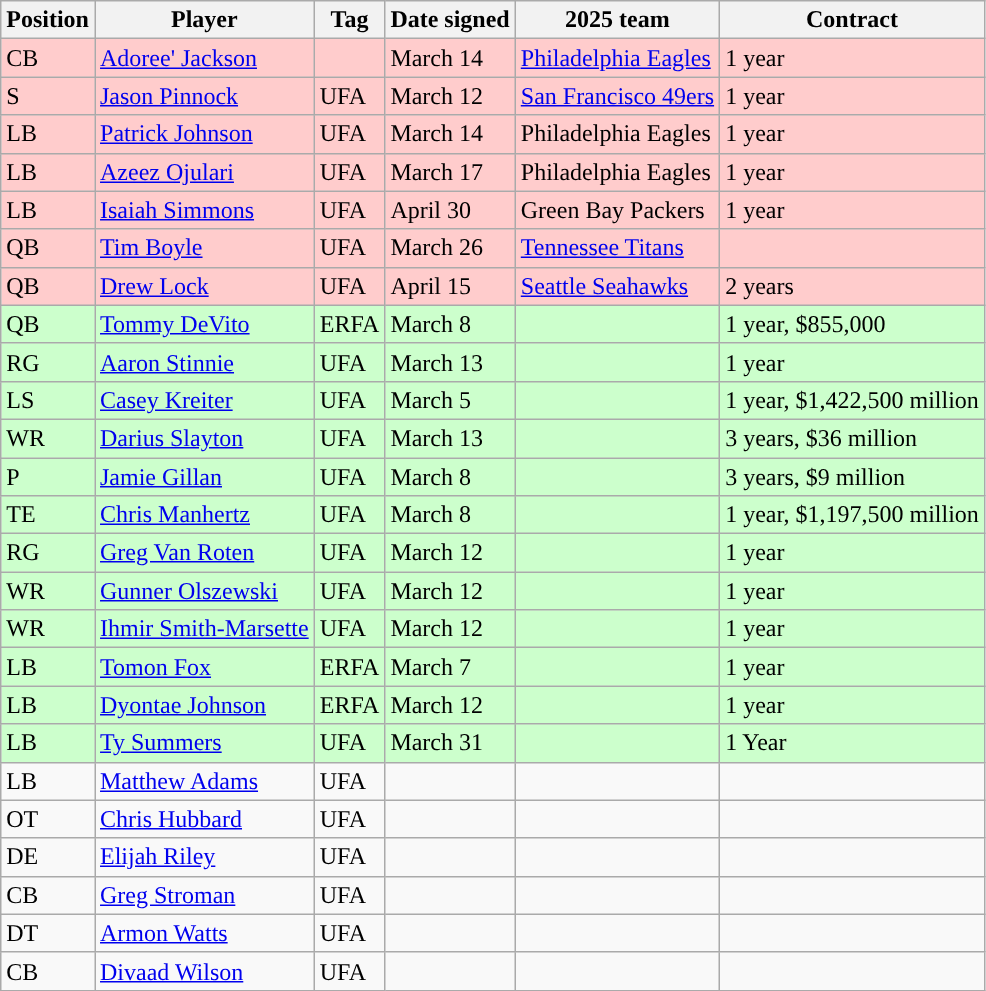<table class="wikitable sortable">
<tr>
<th>Position</th>
<th>Player</th>
<th>Tag</th>
<th>Date signed</th>
<th>2025 team</th>
<th>Contract</th>
</tr>
<tr bgcolor="#ffcccc">
<td>CB</td>
<td><a href='#'>Adoree' Jackson</a></td>
<td></td>
<td>March 14</td>
<td><a href='#'>Philadelphia Eagles</a></td>
<td>1 year</td>
</tr>
<tr bgcolor="#ffcccc">
<td>S</td>
<td><a href='#'>Jason Pinnock</a></td>
<td>UFA</td>
<td>March 12</td>
<td><a href='#'>San Francisco 49ers</a></td>
<td>1 year</td>
</tr>
<tr bgcolor="#ffcccc">
<td>LB</td>
<td><a href='#'>Patrick Johnson</a></td>
<td>UFA</td>
<td>March 14</td>
<td>Philadelphia Eagles</td>
<td>1 year</td>
</tr>
<tr bgcolor="#ffcccc">
<td>LB</td>
<td><a href='#'>Azeez Ojulari</a></td>
<td>UFA</td>
<td>March 17</td>
<td>Philadelphia Eagles</td>
<td>1 year</td>
</tr>
<tr bgcolor="#ffcccc">
<td>LB</td>
<td><a href='#'>Isaiah Simmons</a></td>
<td>UFA</td>
<td>April 30</td>
<td>Green Bay Packers</td>
<td>1 year</td>
</tr>
<tr bgcolor="#ffcccc">
<td>QB</td>
<td><a href='#'>Tim Boyle</a></td>
<td>UFA</td>
<td>March 26</td>
<td><a href='#'>Tennessee Titans</a></td>
<td></td>
</tr>
<tr bgcolor="#ffcccc">
<td>QB</td>
<td><a href='#'>Drew Lock</a></td>
<td>UFA</td>
<td>April 15</td>
<td><a href='#'>Seattle Seahawks</a></td>
<td>2 years</td>
</tr>
<tr bgcolor="#ccffcc">
<td>QB</td>
<td><a href='#'>Tommy DeVito</a></td>
<td>ERFA</td>
<td>March 8</td>
<td></td>
<td>1 year, $855,000</td>
</tr>
<tr bgcolor="#ccffcc">
<td>RG</td>
<td><a href='#'>Aaron Stinnie</a></td>
<td>UFA</td>
<td>March 13</td>
<td></td>
<td>1 year</td>
</tr>
<tr bgcolor="#ccffcc">
<td>LS</td>
<td><a href='#'>Casey Kreiter</a></td>
<td>UFA</td>
<td>March 5</td>
<td></td>
<td>1 year, $1,422,500 million</td>
</tr>
<tr bgcolor="#ccffcc">
<td>WR</td>
<td><a href='#'>Darius Slayton</a></td>
<td>UFA</td>
<td>March 13</td>
<td></td>
<td>3 years, $36 million</td>
</tr>
<tr bgcolor="#ccffcc">
<td>P</td>
<td><a href='#'>Jamie Gillan</a></td>
<td>UFA</td>
<td>March 8</td>
<td></td>
<td>3 years, $9 million</td>
</tr>
<tr bgcolor="#ccffcc">
<td>TE</td>
<td><a href='#'>Chris Manhertz</a></td>
<td>UFA</td>
<td>March 8</td>
<td></td>
<td>1 year, $1,197,500 million</td>
</tr>
<tr bgcolor="#ccffcc">
<td>RG</td>
<td><a href='#'>Greg Van Roten</a></td>
<td>UFA</td>
<td>March 12</td>
<td></td>
<td>1 year</td>
</tr>
<tr bgcolor="#ccffcc">
<td>WR</td>
<td><a href='#'>Gunner Olszewski</a></td>
<td>UFA</td>
<td>March 12</td>
<td></td>
<td>1 year</td>
</tr>
<tr bgcolor="#ccffcc">
<td>WR</td>
<td><a href='#'>Ihmir Smith-Marsette</a></td>
<td>UFA</td>
<td>March 12</td>
<td></td>
<td>1 year</td>
</tr>
<tr bgcolor="#ccffcc">
<td>LB</td>
<td><a href='#'>Tomon Fox</a></td>
<td>ERFA</td>
<td>March 7</td>
<td></td>
<td>1 year</td>
</tr>
<tr bgcolor="#ccffcc">
<td>LB</td>
<td><a href='#'>Dyontae Johnson</a></td>
<td>ERFA</td>
<td>March 12</td>
<td></td>
<td>1 year</td>
</tr>
<tr bgcolor="#ccffcc">
<td>LB</td>
<td><a href='#'>Ty Summers</a></td>
<td>UFA</td>
<td>March 31</td>
<td></td>
<td>1 Year</td>
</tr>
<tr>
<td>LB</td>
<td><a href='#'>Matthew Adams</a></td>
<td>UFA</td>
<td></td>
<td></td>
<td></td>
</tr>
<tr>
<td>OT</td>
<td><a href='#'>Chris Hubbard</a></td>
<td>UFA</td>
<td></td>
<td></td>
<td></td>
</tr>
<tr>
<td>DE</td>
<td><a href='#'>Elijah Riley</a></td>
<td>UFA</td>
<td></td>
<td></td>
<td></td>
</tr>
<tr>
<td>CB</td>
<td><a href='#'>Greg Stroman</a></td>
<td>UFA</td>
<td></td>
<td></td>
<td></td>
</tr>
<tr>
<td>DT</td>
<td><a href='#'>Armon Watts</a></td>
<td>UFA</td>
<td></td>
<td></td>
<td></td>
</tr>
<tr>
<td>CB</td>
<td><a href='#'>Divaad Wilson</a></td>
<td>UFA</td>
<td></td>
<td></td>
<td></td>
</tr>
</table>
